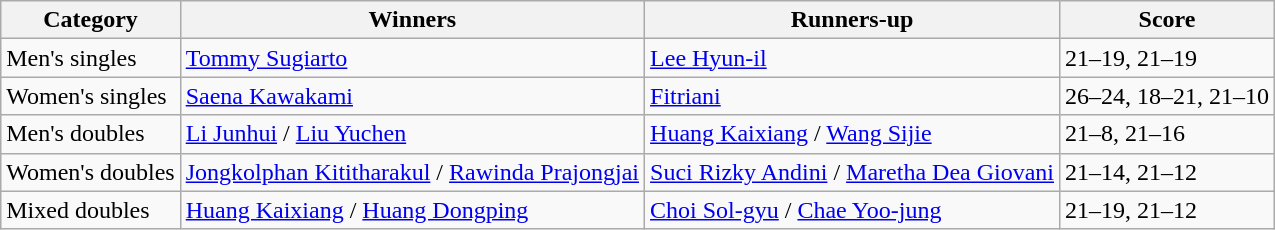<table class=wikitable style="white-space:nowrap;">
<tr>
<th>Category</th>
<th>Winners</th>
<th>Runners-up</th>
<th>Score</th>
</tr>
<tr>
<td>Men's singles</td>
<td> <a href='#'>Tommy Sugiarto</a></td>
<td> <a href='#'>Lee Hyun-il</a></td>
<td>21–19, 21–19</td>
</tr>
<tr>
<td>Women's singles</td>
<td> <a href='#'>Saena Kawakami</a></td>
<td> <a href='#'>Fitriani</a></td>
<td>26–24, 18–21, 21–10</td>
</tr>
<tr>
<td>Men's doubles</td>
<td> <a href='#'>Li Junhui</a> / <a href='#'>Liu Yuchen</a></td>
<td> <a href='#'>Huang Kaixiang</a> / <a href='#'>Wang Sijie</a></td>
<td>21–8, 21–16</td>
</tr>
<tr>
<td>Women's doubles</td>
<td> <a href='#'>Jongkolphan Kititharakul</a> / <a href='#'>Rawinda Prajongjai</a></td>
<td> <a href='#'>Suci Rizky Andini</a> / <a href='#'>Maretha Dea Giovani</a></td>
<td>21–14, 21–12</td>
</tr>
<tr>
<td>Mixed doubles</td>
<td> <a href='#'>Huang Kaixiang</a> / <a href='#'>Huang Dongping</a></td>
<td> <a href='#'>Choi Sol-gyu</a> / <a href='#'>Chae Yoo-jung</a></td>
<td>21–19, 21–12</td>
</tr>
</table>
